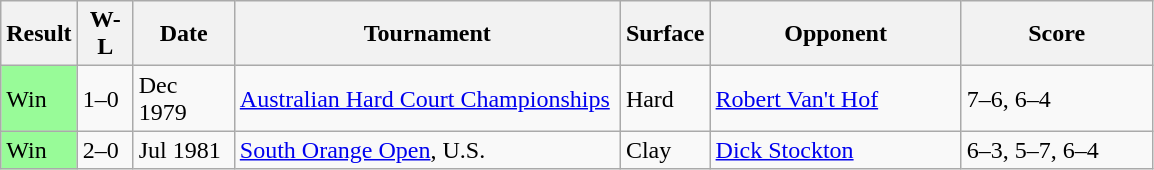<table class="sortable wikitable">
<tr>
<th style="width:40px">Result</th>
<th style="width:30px" class="unsortable">W-L</th>
<th style="width:60px">Date</th>
<th style="width:250px">Tournament</th>
<th style="width:50px">Surface</th>
<th style="width:160px">Opponent</th>
<th style="width:120px" class="unsortable">Score</th>
</tr>
<tr>
<td style="background:#98fb98;">Win</td>
<td>1–0</td>
<td>Dec 1979</td>
<td><a href='#'>Australian Hard Court Championships</a></td>
<td>Hard</td>
<td> <a href='#'>Robert Van't Hof</a></td>
<td>7–6, 6–4</td>
</tr>
<tr>
<td style="background:#98fb98;">Win</td>
<td>2–0</td>
<td>Jul 1981</td>
<td><a href='#'>South Orange Open</a>, U.S.</td>
<td>Clay</td>
<td> <a href='#'>Dick Stockton</a></td>
<td>6–3, 5–7, 6–4</td>
</tr>
</table>
